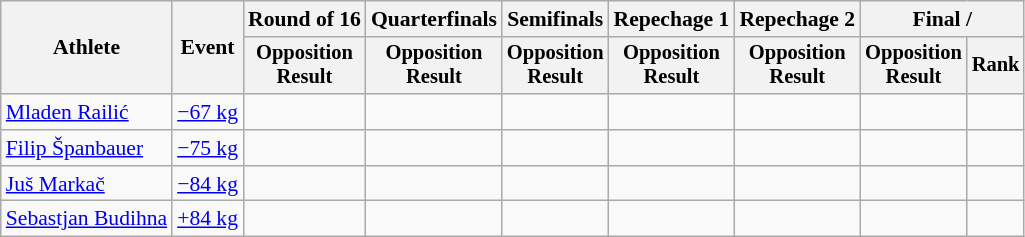<table class="wikitable" style="font-size:90%">
<tr>
<th rowspan="2">Athlete</th>
<th rowspan="2">Event</th>
<th>Round of 16</th>
<th>Quarterfinals</th>
<th>Semifinals</th>
<th>Repechage 1</th>
<th>Repechage 2</th>
<th colspan=2>Final / </th>
</tr>
<tr style="font-size:95%">
<th>Opposition<br>Result</th>
<th>Opposition<br>Result</th>
<th>Opposition<br>Result</th>
<th>Opposition<br>Result</th>
<th>Opposition<br>Result</th>
<th>Opposition<br>Result</th>
<th>Rank</th>
</tr>
<tr align=center>
<td align=left><a href='#'>Mladen Railić</a></td>
<td align=left><a href='#'>−67 kg</a></td>
<td></td>
<td></td>
<td></td>
<td></td>
<td></td>
<td></td>
<td></td>
</tr>
<tr align=center>
<td align=left><a href='#'>Filip Španbauer</a></td>
<td align=left><a href='#'>−75 kg</a></td>
<td></td>
<td></td>
<td></td>
<td></td>
<td></td>
<td></td>
<td></td>
</tr>
<tr align=center>
<td align=left><a href='#'>Juš Markač</a></td>
<td align=left><a href='#'>−84 kg</a></td>
<td></td>
<td></td>
<td></td>
<td></td>
<td></td>
<td></td>
<td></td>
</tr>
<tr align=center>
<td align=left><a href='#'>Sebastjan Budihna</a></td>
<td align=left><a href='#'>+84 kg</a></td>
<td></td>
<td></td>
<td></td>
<td></td>
<td></td>
<td></td>
<td></td>
</tr>
</table>
